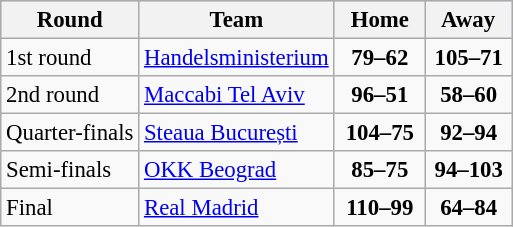<table class="wikitable" style="text-align: left; font-size:95%">
<tr bgcolor="#ccccff">
<th>Round</th>
<th>Team</th>
<th>  Home  </th>
<th>  Away  </th>
</tr>
<tr>
<td>1st round</td>
<td> <a href='#'>Handelsministerium</a></td>
<td align="center"><strong>79–62</strong></td>
<td align="center"><strong>105–71</strong></td>
</tr>
<tr>
<td>2nd round</td>
<td> <a href='#'>Maccabi Tel Aviv</a></td>
<td align="center"><strong>96–51</strong></td>
<td align="center"><strong>58–60</strong></td>
</tr>
<tr>
<td>Quarter-finals</td>
<td> <a href='#'>Steaua București</a></td>
<td align="center"><strong>104–75</strong></td>
<td align="center"><strong>92–94</strong></td>
</tr>
<tr>
<td>Semi-finals</td>
<td> <a href='#'>OKK Beograd</a></td>
<td align="center"><strong>85–75</strong></td>
<td align="center"><strong>94–103</strong></td>
</tr>
<tr>
<td>Final</td>
<td> <a href='#'>Real Madrid</a></td>
<td align="center"><strong>110–99</strong></td>
<td align="center"><strong>64–84</strong></td>
</tr>
</table>
